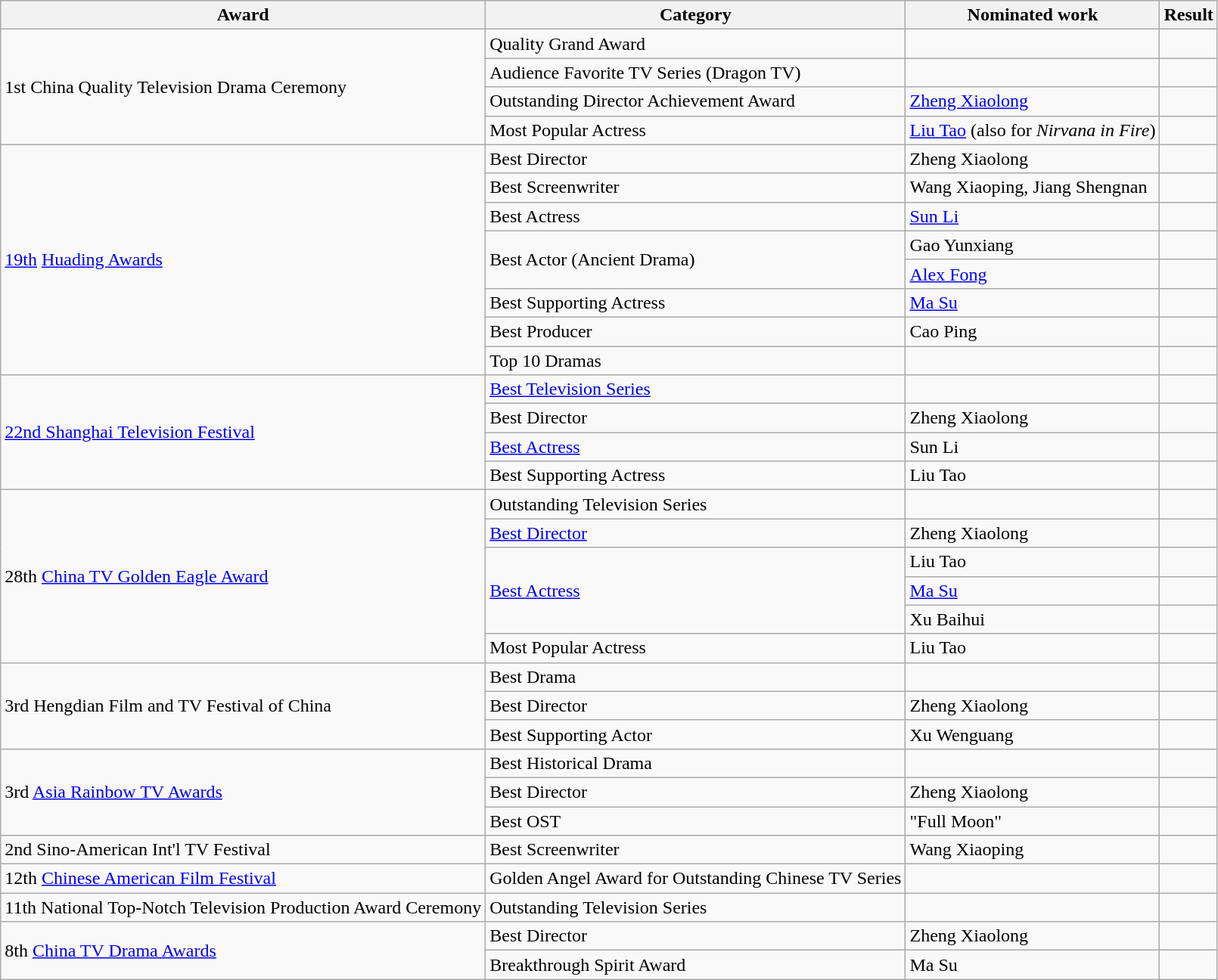<table class="wikitable">
<tr>
<th>Award</th>
<th>Category</th>
<th>Nominated work</th>
<th>Result</th>
</tr>
<tr>
<td rowspan=4>1st China Quality Television Drama Ceremony</td>
<td>Quality Grand Award</td>
<td></td>
<td></td>
</tr>
<tr>
<td>Audience Favorite TV Series (Dragon TV)</td>
<td></td>
<td></td>
</tr>
<tr>
<td>Outstanding Director Achievement Award</td>
<td><a href='#'>Zheng Xiaolong</a></td>
<td></td>
</tr>
<tr>
<td>Most Popular Actress</td>
<td><a href='#'>Liu Tao</a> (also for <em>Nirvana in Fire</em>)</td>
<td></td>
</tr>
<tr>
<td rowspan=8><a href='#'>19th</a> <a href='#'>Huading Awards</a></td>
<td>Best Director</td>
<td>Zheng Xiaolong</td>
<td></td>
</tr>
<tr>
<td>Best Screenwriter</td>
<td>Wang Xiaoping, Jiang Shengnan</td>
<td></td>
</tr>
<tr>
<td>Best Actress</td>
<td><a href='#'>Sun Li</a></td>
<td></td>
</tr>
<tr>
<td rowspan=2>Best Actor (Ancient Drama)</td>
<td>Gao Yunxiang</td>
<td></td>
</tr>
<tr>
<td><a href='#'>Alex Fong</a></td>
<td></td>
</tr>
<tr>
<td>Best Supporting Actress</td>
<td><a href='#'>Ma Su</a></td>
<td></td>
</tr>
<tr>
<td>Best Producer</td>
<td>Cao Ping</td>
<td></td>
</tr>
<tr>
<td>Top 10 Dramas</td>
<td></td>
<td></td>
</tr>
<tr>
<td rowspan=4><a href='#'>22nd Shanghai Television Festival</a></td>
<td><a href='#'>Best Television Series</a></td>
<td></td>
<td></td>
</tr>
<tr>
<td>Best Director</td>
<td>Zheng Xiaolong</td>
<td></td>
</tr>
<tr>
<td><a href='#'>Best Actress</a></td>
<td>Sun Li</td>
<td></td>
</tr>
<tr>
<td>Best Supporting Actress</td>
<td>Liu Tao</td>
<td></td>
</tr>
<tr>
<td rowspan=6>28th <a href='#'>China TV Golden Eagle Award</a></td>
<td>Outstanding Television Series</td>
<td></td>
<td></td>
</tr>
<tr>
<td><a href='#'>Best Director</a></td>
<td>Zheng Xiaolong</td>
<td></td>
</tr>
<tr>
<td rowspan=3><a href='#'>Best Actress</a></td>
<td>Liu Tao</td>
<td></td>
</tr>
<tr>
<td><a href='#'>Ma Su</a></td>
<td></td>
</tr>
<tr>
<td>Xu Baihui</td>
<td></td>
</tr>
<tr>
<td>Most Popular Actress</td>
<td>Liu Tao</td>
<td></td>
</tr>
<tr>
<td rowspan=3>3rd Hengdian Film and TV Festival of China </td>
<td>Best Drama</td>
<td></td>
<td></td>
</tr>
<tr>
<td>Best Director</td>
<td>Zheng Xiaolong</td>
<td></td>
</tr>
<tr>
<td>Best Supporting Actor</td>
<td>Xu Wenguang</td>
<td></td>
</tr>
<tr>
<td rowspan=3>3rd <a href='#'>Asia Rainbow TV Awards</a></td>
<td>Best Historical Drama</td>
<td></td>
<td></td>
</tr>
<tr>
<td>Best Director</td>
<td>Zheng Xiaolong</td>
<td></td>
</tr>
<tr>
<td>Best OST</td>
<td>"Full Moon"</td>
<td></td>
</tr>
<tr>
<td>2nd Sino-American Int'l TV Festival</td>
<td>Best Screenwriter</td>
<td>Wang Xiaoping</td>
<td></td>
</tr>
<tr>
<td>12th <a href='#'>Chinese American Film Festival</a></td>
<td>Golden Angel Award for Outstanding Chinese TV Series</td>
<td></td>
<td></td>
</tr>
<tr>
<td>11th National Top-Notch Television Production Award Ceremony</td>
<td>Outstanding Television Series</td>
<td></td>
<td></td>
</tr>
<tr>
<td rowspan=2>8th <a href='#'>China TV Drama Awards</a></td>
<td>Best Director</td>
<td>Zheng Xiaolong</td>
<td></td>
</tr>
<tr>
<td>Breakthrough Spirit Award</td>
<td>Ma Su</td>
<td></td>
</tr>
</table>
